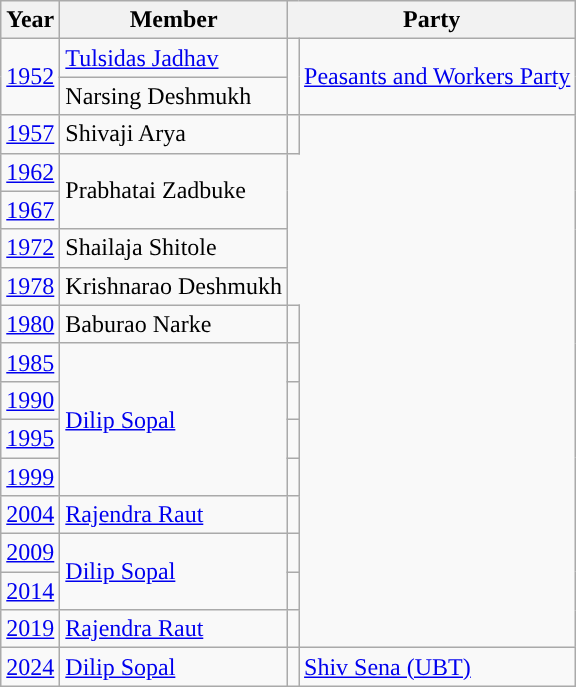<table class="wikitable">
<tr>
<th>Year</th>
<th>Member</th>
<th colspan="2">Party</th>
</tr>
<tr>
<td rowspan="2"><a href='#'>1952</a></td>
<td><a href='#'>Tulsidas Jadhav</a></td>
<td rowspan=2 style="background-color: "></td>
<td rowspan=2><a href='#'>Peasants and Workers Party</a></td>
</tr>
<tr>
<td>Narsing Deshmukh</td>
</tr>
<tr>
<td><a href='#'>1957</a></td>
<td>Shivaji Arya</td>
<td></td>
</tr>
<tr>
<td><a href='#'>1962</a></td>
<td rowspan="2">Prabhatai Zadbuke</td>
</tr>
<tr>
<td><a href='#'>1967</a></td>
</tr>
<tr>
<td><a href='#'>1972</a></td>
<td>Shailaja Shitole</td>
</tr>
<tr>
<td><a href='#'>1978</a></td>
<td>Krishnarao Deshmukh</td>
</tr>
<tr>
<td><a href='#'>1980</a></td>
<td>Baburao Narke</td>
<td></td>
</tr>
<tr>
<td><a href='#'>1985</a></td>
<td rowspan="4"><a href='#'>Dilip Sopal</a></td>
<td></td>
</tr>
<tr>
<td><a href='#'>1990</a></td>
<td></td>
</tr>
<tr>
<td><a href='#'>1995</a></td>
<td></td>
</tr>
<tr>
<td><a href='#'>1999</a></td>
<td></td>
</tr>
<tr>
<td><a href='#'>2004</a></td>
<td><a href='#'>Rajendra Raut</a></td>
<td></td>
</tr>
<tr>
<td><a href='#'>2009</a></td>
<td rowspan="2"><a href='#'>Dilip Sopal</a></td>
<td></td>
</tr>
<tr>
<td><a href='#'>2014</a></td>
<td></td>
</tr>
<tr>
<td><a href='#'>2019</a></td>
<td><a href='#'>Rajendra Raut</a></td>
<td></td>
</tr>
<tr>
<td><a href='#'>2024</a></td>
<td><a href='#'>Dilip Sopal</a></td>
<td style="background-color: "></td>
<td><a href='#'>Shiv Sena (UBT)</a></td>
</tr>
</table>
